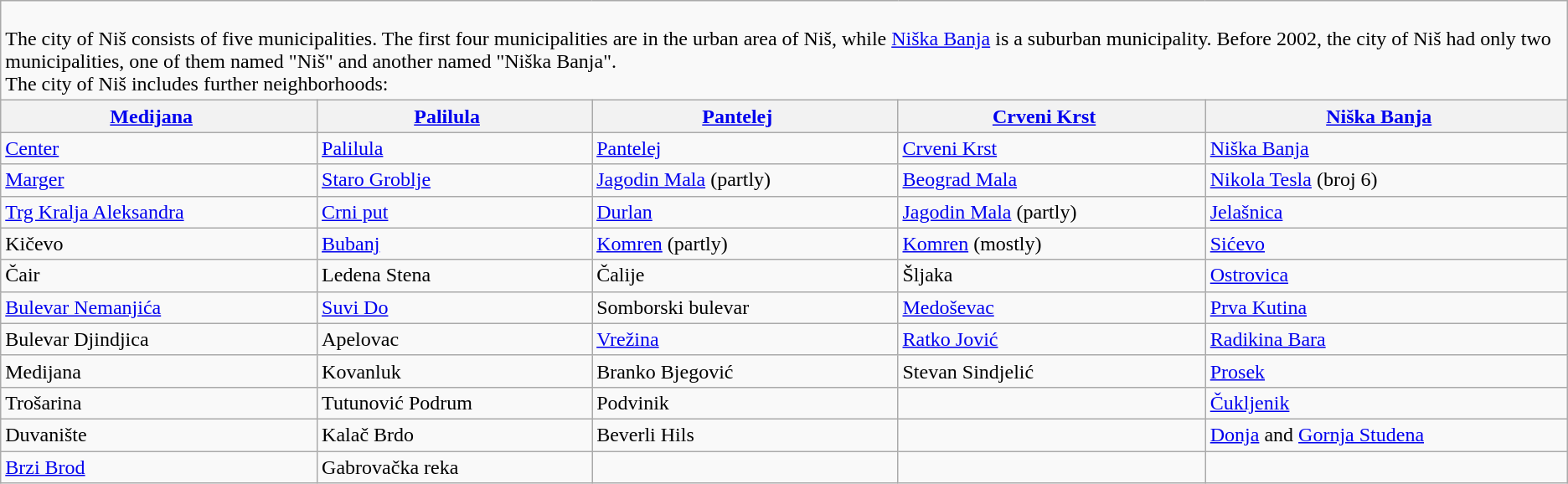<table class="wikitable">
<tr>
<td colspan="5"><div><br>The city of Niš consists of five municipalities. The first four municipalities are in the urban area of Niš, while <a href='#'>Niška Banja</a> is a suburban municipality. Before 2002, the city of Niš had only two municipalities, one of them named "Niš" and another named "Niška Banja".<br>The city of Niš includes further neighborhoods:
</div></td>
</tr>
<tr style="vertical-align:top; font-weight:bold;">
<th><strong><a href='#'>Medijana</a></strong>   </th>
<th><strong><a href='#'>Palilula</a></strong>   </th>
<th><strong><a href='#'>Pantelej</a></strong>   </th>
<th><strong><a href='#'>Crveni Krst</a></strong>   </th>
<th><strong><a href='#'>Niška Banja</a></strong>   </th>
</tr>
<tr valign=top>
<td><a href='#'>Center</a></td>
<td><a href='#'>Palilula</a></td>
<td><a href='#'>Pantelej</a></td>
<td><a href='#'>Crveni Krst</a></td>
<td><a href='#'>Niška Banja</a></td>
</tr>
<tr valign=top>
<td><a href='#'>Marger</a></td>
<td><a href='#'>Staro Groblje</a></td>
<td><a href='#'>Jagodin Mala</a> (partly)</td>
<td><a href='#'>Beograd Mala</a></td>
<td><a href='#'>Nikola Tesla</a> (broj 6)</td>
</tr>
<tr valign=top>
<td><a href='#'>Trg Kralja Aleksandra</a></td>
<td><a href='#'>Crni put</a></td>
<td><a href='#'>Durlan</a></td>
<td><a href='#'>Jagodin Mala</a> (partly)</td>
<td><a href='#'>Jelašnica</a></td>
</tr>
<tr valign=top>
<td>Kičevo</td>
<td><a href='#'>Bubanj</a></td>
<td><a href='#'>Komren</a> (partly)</td>
<td><a href='#'>Komren</a> (mostly)</td>
<td><a href='#'>Sićevo</a></td>
</tr>
<tr valign=top>
<td>Čair</td>
<td>Ledena Stena</td>
<td>Čalije</td>
<td>Šljaka</td>
<td><a href='#'>Ostrovica</a></td>
</tr>
<tr valign=top>
<td><a href='#'>Bulevar Nemanjića</a></td>
<td><a href='#'>Suvi Do</a></td>
<td>Somborski bulevar</td>
<td><a href='#'>Medoševac</a></td>
<td><a href='#'>Prva Kutina</a></td>
</tr>
<tr valign=top>
<td>Bulevar Djindjica</td>
<td>Apelovac</td>
<td><a href='#'>Vrežina</a></td>
<td><a href='#'>Ratko Jović</a></td>
<td><a href='#'>Radikina Bara</a></td>
</tr>
<tr valign=top>
<td>Medijana</td>
<td>Kovanluk</td>
<td>Branko Bjegović</td>
<td>Stevan Sindjelić</td>
<td><a href='#'>Prosek</a></td>
</tr>
<tr valign=top>
<td>Trošarina</td>
<td>Tutunović Podrum</td>
<td>Podvinik</td>
<td></td>
<td><a href='#'>Čukljenik</a></td>
</tr>
<tr valign=top>
<td>Duvanište</td>
<td>Kalač Brdo</td>
<td>Beverli Hils</td>
<td></td>
<td><a href='#'>Donja</a> and <a href='#'>Gornja Studena</a></td>
</tr>
<tr valign=top>
<td><a href='#'>Brzi Brod</a></td>
<td>Gabrovačka reka</td>
<td> </td>
<td> </td>
<td></td>
</tr>
</table>
